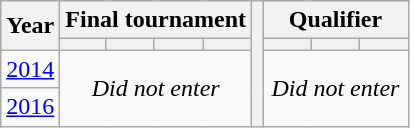<table class="wikitable" style="text-align: center; font-size=85%">
<tr>
<th rowspan=2>Year</th>
<th colspan=4>Final tournament</th>
<th rowspan=4></th>
<th colspan=3>Qualifier</th>
</tr>
<tr>
<th></th>
<th width=25px></th>
<th width=25px></th>
<th width=25px></th>
<th width=25px></th>
<th width=25px></th>
<th width=25px></th>
</tr>
<tr>
<td> <a href='#'>2014</a></td>
<td colspan=4 rowspan=2><em>Did not enter</em></td>
<td colspan=3 rowspan=2><em>Did not enter</em></td>
</tr>
<tr>
<td> <a href='#'>2016</a></td>
</tr>
</table>
